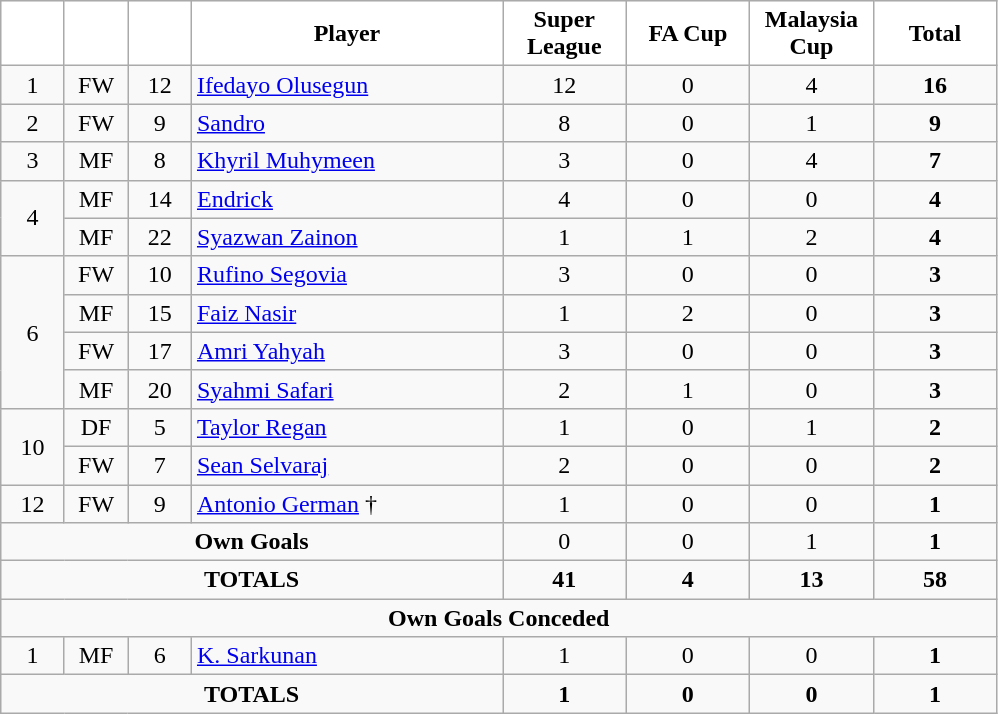<table class="wikitable" style="text-align:center;">
<tr>
<th style="background:white; color:black; width:35px;"></th>
<th style="background:white; color:black; width:35px;"></th>
<th style="background:white; color:black; width:35px;"></th>
<th style="background:white; color:black; width:200px;">Player</th>
<th style="background:white; color:black; width:75px;">Super League</th>
<th style="background:white; color:black; width:75px;">FA Cup</th>
<th style="background:white; color:black; width:75px;">Malaysia Cup</th>
<th style="background:white; color:black; width:75px;">Total</th>
</tr>
<tr>
<td>1</td>
<td>FW</td>
<td>12</td>
<td align="left"> <a href='#'>Ifedayo Olusegun</a></td>
<td>12</td>
<td>0</td>
<td>4</td>
<td><strong>16</strong></td>
</tr>
<tr>
<td>2</td>
<td>FW</td>
<td>9</td>
<td align="left"> <a href='#'>Sandro</a></td>
<td>8</td>
<td>0</td>
<td>1</td>
<td><strong>9</strong></td>
</tr>
<tr>
<td>3</td>
<td>MF</td>
<td>8</td>
<td align="left"> <a href='#'>Khyril Muhymeen</a></td>
<td>3</td>
<td>0</td>
<td>4</td>
<td><strong>7</strong></td>
</tr>
<tr>
<td rowspan="2">4</td>
<td>MF</td>
<td>14</td>
<td align="left"> <a href='#'>Endrick</a></td>
<td>4</td>
<td>0</td>
<td>0</td>
<td><strong>4</strong></td>
</tr>
<tr>
<td>MF</td>
<td>22</td>
<td align="left"> <a href='#'>Syazwan Zainon</a></td>
<td>1</td>
<td>1</td>
<td>2</td>
<td><strong>4</strong></td>
</tr>
<tr>
<td rowspan="4">6</td>
<td>FW</td>
<td>10</td>
<td align="left"> <a href='#'>Rufino Segovia</a></td>
<td>3</td>
<td>0</td>
<td>0</td>
<td><strong>3</strong></td>
</tr>
<tr>
<td>MF</td>
<td>15</td>
<td align="left"> <a href='#'>Faiz Nasir</a></td>
<td>1</td>
<td>2</td>
<td>0</td>
<td><strong>3</strong></td>
</tr>
<tr>
<td>FW</td>
<td>17</td>
<td align="left"> <a href='#'>Amri Yahyah</a></td>
<td>3</td>
<td>0</td>
<td>0</td>
<td><strong>3</strong></td>
</tr>
<tr>
<td>MF</td>
<td>20</td>
<td align="left"> <a href='#'>Syahmi Safari</a></td>
<td>2</td>
<td>1</td>
<td>0</td>
<td><strong>3</strong></td>
</tr>
<tr>
<td rowspan="2">10</td>
<td>DF</td>
<td>5</td>
<td align="left"> <a href='#'>Taylor Regan</a></td>
<td>1</td>
<td>0</td>
<td>1</td>
<td><strong>2</strong></td>
</tr>
<tr>
<td>FW</td>
<td>7</td>
<td align="left"> <a href='#'>Sean Selvaraj</a></td>
<td>2</td>
<td>0</td>
<td>0</td>
<td><strong>2</strong></td>
</tr>
<tr>
<td>12</td>
<td>FW</td>
<td>9</td>
<td align="left"> <a href='#'>Antonio German</a> †</td>
<td>1</td>
<td>0</td>
<td>0</td>
<td><strong>1</strong></td>
</tr>
<tr>
<td colspan="4"><strong>Own Goals</strong></td>
<td>0</td>
<td>0</td>
<td>1</td>
<td><strong>1</strong></td>
</tr>
<tr>
<td colspan="4"><strong>TOTALS</strong></td>
<td><strong>41</strong></td>
<td><strong>4</strong></td>
<td><strong>13</strong></td>
<td><strong>58</strong></td>
</tr>
<tr>
<td colspan="9"><strong>Own Goals Conceded</strong></td>
</tr>
<tr>
<td>1</td>
<td>MF</td>
<td>6</td>
<td align="left"> <a href='#'>K. Sarkunan</a></td>
<td>1</td>
<td>0</td>
<td>0</td>
<td><strong>1</strong></td>
</tr>
<tr>
<td colspan="4"><strong>TOTALS</strong></td>
<td><strong>1</strong></td>
<td><strong>0</strong></td>
<td><strong>0</strong></td>
<td><strong>1</strong></td>
</tr>
</table>
